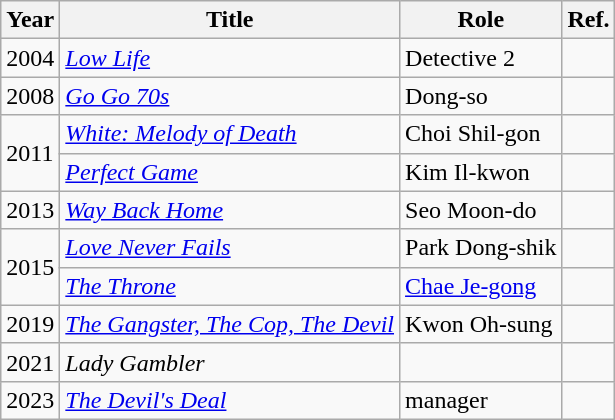<table class="wikitable">
<tr>
<th>Year</th>
<th>Title</th>
<th>Role</th>
<th>Ref.</th>
</tr>
<tr>
<td>2004</td>
<td><em><a href='#'>Low Life</a></em></td>
<td>Detective 2</td>
<td></td>
</tr>
<tr>
<td>2008</td>
<td><em><a href='#'>Go Go 70s</a></em></td>
<td>Dong-so</td>
<td></td>
</tr>
<tr>
<td rowspan="2">2011</td>
<td><em><a href='#'>White: Melody of Death</a></em></td>
<td>Choi Shil-gon</td>
<td></td>
</tr>
<tr>
<td><em><a href='#'>Perfect Game</a></em></td>
<td>Kim Il-kwon</td>
<td></td>
</tr>
<tr>
<td>2013</td>
<td><em><a href='#'>Way Back Home</a></em></td>
<td>Seo Moon-do</td>
<td></td>
</tr>
<tr>
<td rowspan="2">2015</td>
<td><em><a href='#'>Love Never Fails</a></em></td>
<td>Park Dong-shik</td>
<td></td>
</tr>
<tr>
<td><em><a href='#'>The Throne</a></em></td>
<td><a href='#'>Chae Je-gong</a></td>
<td></td>
</tr>
<tr>
<td>2019</td>
<td><em><a href='#'>The Gangster, The Cop, The Devil</a></em></td>
<td>Kwon Oh-sung</td>
<td></td>
</tr>
<tr>
<td>2021</td>
<td><em>Lady Gambler</em></td>
<td></td>
<td></td>
</tr>
<tr>
<td>2023</td>
<td><em><a href='#'>The Devil's Deal</a></em></td>
<td>manager</td>
<td></td>
</tr>
</table>
